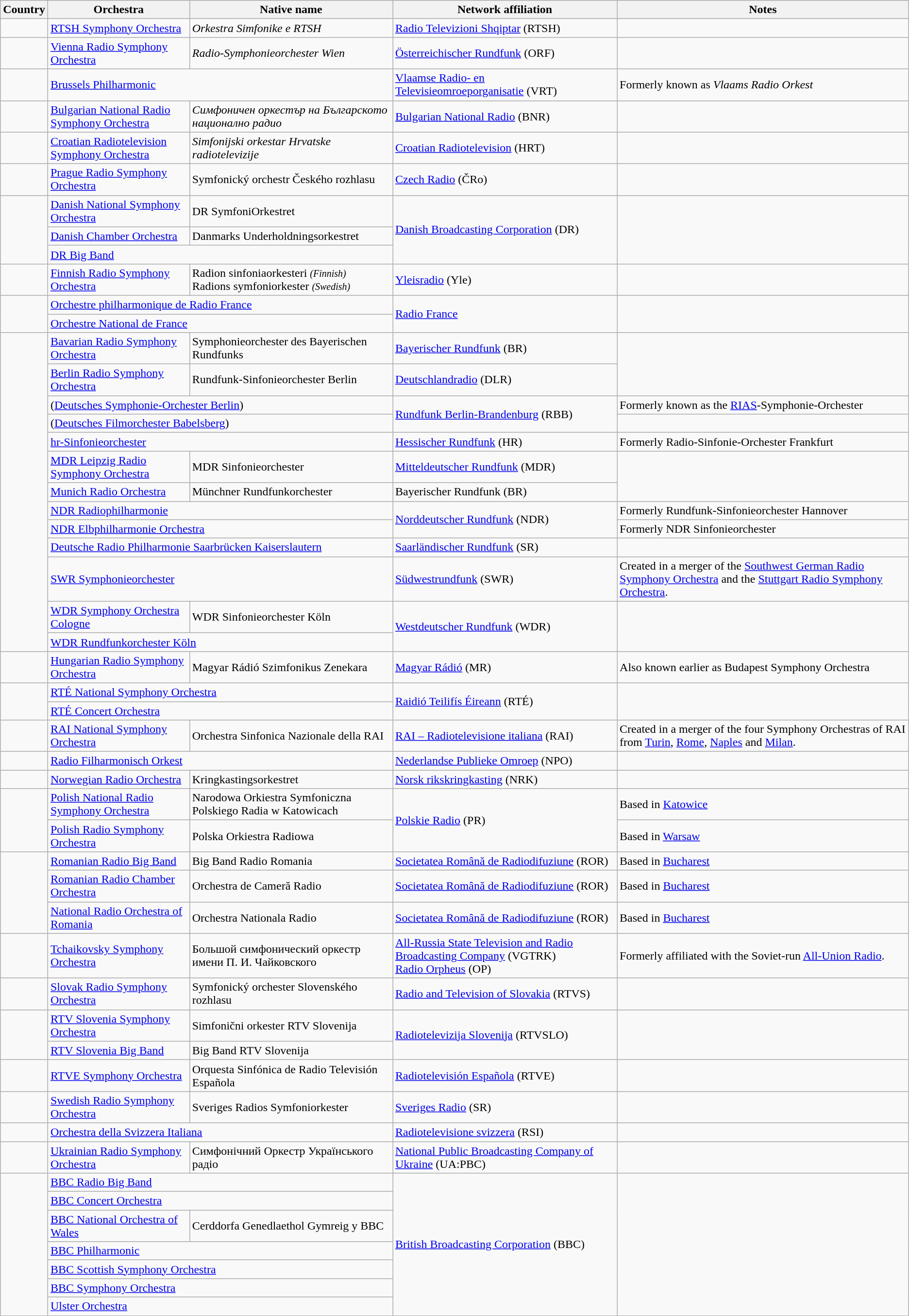<table class="wikitable">
<tr>
<th>Country</th>
<th>Orchestra</th>
<th>Native name</th>
<th>Network affiliation</th>
<th>Notes</th>
</tr>
<tr>
<td></td>
<td><a href='#'>RTSH Symphony Orchestra</a></td>
<td><em>Orkestra Simfonike e RTSH</em></td>
<td><a href='#'>Radio Televizioni Shqiptar</a> (RTSH)</td>
<td></td>
</tr>
<tr>
<td></td>
<td><a href='#'>Vienna Radio Symphony Orchestra</a></td>
<td><em>Radio-Symphonieorchester Wien</em></td>
<td><a href='#'>Österreichischer Rundfunk</a> (ORF)</td>
<td></td>
</tr>
<tr>
<td></td>
<td colspan="2"><a href='#'>Brussels Philharmonic</a></td>
<td><a href='#'>Vlaamse Radio- en Televisieomroeporganisatie</a> (VRT)</td>
<td>Formerly known as <em>Vlaams Radio Orkest</em></td>
</tr>
<tr>
<td></td>
<td><a href='#'>Bulgarian National Radio Symphony Orchestra</a></td>
<td><em>Симфоничен оркестър на Българското национално радио</em></td>
<td><a href='#'>Bulgarian National Radio</a> (BNR)</td>
<td></td>
</tr>
<tr>
<td></td>
<td><a href='#'>Croatian Radiotelevision Symphony Orchestra</a></td>
<td><em>Simfonijski orkestar Hrvatske radiotelevizije</td>
<td><a href='#'>Croatian Radiotelevision</a> (HRT)</td>
<td></td>
</tr>
<tr>
<td></td>
<td><a href='#'>Prague Radio Symphony Orchestra</a></td>
<td></em>Symfonický orchestr Českého rozhlasu<em></td>
<td><a href='#'>Czech Radio</a> (ČRo)</td>
<td></td>
</tr>
<tr>
<td rowspan="3"></td>
<td><a href='#'>Danish National Symphony Orchestra</a></td>
<td></em>DR SymfoniOrkestret<em></td>
<td rowspan="3"><a href='#'>Danish Broadcasting Corporation</a> (DR)</td>
<td rowspan="3"></td>
</tr>
<tr>
<td><a href='#'>Danish Chamber Orchestra</a></td>
<td></em>Danmarks Underholdningsorkestret<em></td>
</tr>
<tr>
<td colspan="2"><a href='#'>DR Big Band</a></td>
</tr>
<tr>
<td></td>
<td><a href='#'>Finnish Radio Symphony Orchestra</a></td>
<td></em>Radion sinfoniaorkesteri<em> <small>(Finnish)</small><br></em>Radions symfoniorkester<em> <small>(Swedish)</small></td>
<td><a href='#'>Yleisradio</a> (Yle)</td>
<td></td>
</tr>
<tr>
<td rowspan="2"></td>
<td colspan="2"><a href='#'>Orchestre philharmonique de Radio France</a></td>
<td rowspan="2"><a href='#'>Radio France</a></td>
<td rowspan="2"></td>
</tr>
<tr>
<td colspan="2"><a href='#'>Orchestre National de France</a></td>
</tr>
<tr>
<td rowspan="13"></td>
<td><a href='#'>Bavarian Radio Symphony Orchestra</a></td>
<td></em>Symphonieorchester des Bayerischen Rundfunks<em></td>
<td><a href='#'>Bayerischer Rundfunk</a> (BR)</td>
<td rowspan="2"></td>
</tr>
<tr>
<td><a href='#'>Berlin Radio Symphony Orchestra</a></td>
<td></em>Rundfunk-Sinfonieorchester Berlin<em></td>
<td><a href='#'>Deutschlandradio</a> (DLR)</td>
</tr>
<tr>
<td colspan="2">(<a href='#'>Deutsches Symphonie-Orchester Berlin</a>)</td>
<td rowspan="2"><a href='#'>Rundfunk Berlin-Brandenburg</a> (RBB)</td>
<td>Formerly known as the </em><a href='#'>RIAS</a>-Symphonie-Orchester<em></td>
</tr>
<tr>
<td colspan=2">(<a href='#'>Deutsches Filmorchester Babelsberg</a>)</td>
<td></td>
</tr>
<tr>
<td colspan="2"><a href='#'>hr-Sinfonieorchester</a></td>
<td><a href='#'>Hessischer Rundfunk</a> (HR)</td>
<td>Formerly </em>Radio-Sinfonie-Orchester Frankfurt<em></td>
</tr>
<tr>
<td><a href='#'>MDR Leipzig Radio Symphony Orchestra</a></td>
<td></em>MDR Sinfonieorchester<em></td>
<td><a href='#'>Mitteldeutscher Rundfunk</a> (MDR)</td>
<td rowspan="2"></td>
</tr>
<tr>
<td><a href='#'>Munich Radio Orchestra</a></td>
<td></em>Münchner Rundfunkorchester<em></td>
<td>Bayerischer Rundfunk (BR)</td>
</tr>
<tr>
<td colspan="2"><a href='#'>NDR Radiophilharmonie</a></td>
<td rowspan="2"><a href='#'>Norddeutscher Rundfunk</a> (NDR)</td>
<td>Formerly </em>Rundfunk-Sinfonieorchester Hannover<em></td>
</tr>
<tr>
<td colspan="2"><a href='#'>NDR Elbphilharmonie Orchestra</a></td>
<td>Formerly </em>NDR Sinfonieorchester<em></td>
</tr>
<tr>
<td colspan="2"><a href='#'>Deutsche Radio Philharmonie Saarbrücken Kaiserslautern</a></td>
<td><a href='#'>Saarländischer Rundfunk</a> (SR)</td>
<td></td>
</tr>
<tr>
<td colspan="2"><a href='#'>SWR Symphonieorchester</a></td>
<td><a href='#'>Südwestrundfunk</a> (SWR)</td>
<td>Created in a merger of the <a href='#'>Southwest German Radio Symphony Orchestra</a> and the <a href='#'>Stuttgart Radio Symphony Orchestra</a>.</td>
</tr>
<tr>
<td><a href='#'>WDR Symphony Orchestra Cologne</a></td>
<td></em>WDR Sinfonieorchester Köln<em></td>
<td rowspan="2"><a href='#'>Westdeutscher Rundfunk</a> (WDR)</td>
<td rowspan="2"></td>
</tr>
<tr>
<td colspan="2"><a href='#'>WDR Rundfunkorchester Köln</a></td>
</tr>
<tr>
<td></td>
<td><a href='#'>Hungarian Radio Symphony Orchestra</a></td>
<td></em>Magyar Rádió Szimfonikus Zenekara<em></td>
<td><a href='#'>Magyar Rádió</a> (MR)</td>
<td>Also known earlier as </em>Budapest Symphony Orchestra<em></td>
</tr>
<tr>
<td rowspan="2"></td>
<td colspan="2"><a href='#'>RTÉ National Symphony Orchestra</a></td>
<td rowspan="2"><a href='#'>Raidió Teilifís Éireann</a> (RTÉ)</td>
<td rowspan="2"></td>
</tr>
<tr>
<td colspan="2"><a href='#'>RTÉ Concert Orchestra</a></td>
</tr>
<tr>
<td></td>
<td><a href='#'>RAI National Symphony Orchestra</a></td>
<td></em>Orchestra Sinfonica Nazionale della RAI<em></td>
<td><a href='#'>RAI – Radiotelevisione italiana</a> (RAI)</td>
<td>Created in a merger of the four Symphony Orchestras of RAI from <a href='#'>Turin</a>, <a href='#'>Rome</a>, <a href='#'>Naples</a> and <a href='#'>Milan</a>.</td>
</tr>
<tr>
<td></td>
<td colspan="2"><a href='#'>Radio Filharmonisch Orkest</a></td>
<td><a href='#'>Nederlandse Publieke Omroep</a> (NPO)</td>
<td></td>
</tr>
<tr>
<td></td>
<td><a href='#'>Norwegian Radio Orchestra</a></td>
<td></em>Kringkastingsorkestret<em></td>
<td><a href='#'>Norsk rikskringkasting</a> (NRK)</td>
<td></td>
</tr>
<tr>
<td rowspan="2"></td>
<td><a href='#'>Polish National Radio Symphony Orchestra</a></td>
<td></em>Narodowa Orkiestra Symfoniczna Polskiego Radia w Katowicach<em></td>
<td rowspan="2"><a href='#'>Polskie Radio</a> (PR)</td>
<td>Based in <a href='#'>Katowice</a></td>
</tr>
<tr>
<td><a href='#'>Polish Radio Symphony Orchestra</a></td>
<td></em>Polska Orkiestra Radiowa<em></td>
<td>Based in <a href='#'>Warsaw</a></td>
</tr>
<tr>
<td rowspan="3"></td>
<td><a href='#'>Romanian Radio Big Band</a></td>
<td></em>Big Band Radio Romania<em></td>
<td><a href='#'>Societatea Română de Radiodifuziune</a> (ROR)</td>
<td>Based in <a href='#'>Bucharest</a></td>
</tr>
<tr>
<td><a href='#'>Romanian Radio Chamber Orchestra</a></td>
<td></em>Orchestra de Cameră Radio<em></td>
<td><a href='#'>Societatea Română de Radiodifuziune</a> (ROR)</td>
<td>Based in <a href='#'>Bucharest</a></td>
</tr>
<tr>
<td><a href='#'>National Radio Orchestra of Romania</a></td>
<td></em>Orchestra Nationala Radio<em></td>
<td><a href='#'>Societatea Română de Radiodifuziune</a> (ROR)</td>
<td>Based in <a href='#'>Bucharest</a></td>
</tr>
<tr>
<td></td>
<td><a href='#'>Tchaikovsky Symphony Orchestra</a></td>
<td></em>Большой симфонический оркестр имени П. И. Чайковского<em></td>
<td><a href='#'>All-Russia State Television and Radio Broadcasting Company</a> (VGTRK)<br><a href='#'>Radio Orpheus</a> (OP)</td>
<td>Formerly affiliated with the Soviet-run <a href='#'>All-Union Radio</a>.</td>
</tr>
<tr>
<td></td>
<td><a href='#'>Slovak Radio Symphony Orchestra</a></td>
<td></em>Symfonický orchester Slovenského rozhlasu<em></td>
<td><a href='#'>Radio and Television of Slovakia</a> (RTVS)</td>
<td></td>
</tr>
<tr>
<td rowspan="2"></td>
<td><a href='#'>RTV Slovenia Symphony Orchestra</a></td>
<td></em>Simfonični orkester RTV Slovenija<em></td>
<td rowspan="2"><a href='#'>Radiotelevizija Slovenija</a> (RTVSLO)</td>
<td rowspan="2"></td>
</tr>
<tr>
<td><a href='#'>RTV Slovenia Big Band</a></td>
<td></em>Big Band RTV Slovenija<em></td>
</tr>
<tr>
<td></td>
<td><a href='#'>RTVE Symphony Orchestra</a></td>
<td></em>Orquesta Sinfónica de Radio Televisión Española<em></td>
<td><a href='#'>Radiotelevisión Española</a> (RTVE)</td>
<td></td>
</tr>
<tr>
<td></td>
<td><a href='#'>Swedish Radio Symphony Orchestra</a></td>
<td></em>Sveriges Radios Symfoniorkester<em></td>
<td><a href='#'>Sveriges Radio</a> (SR)</td>
<td></td>
</tr>
<tr>
<td></td>
<td colspan="2"><a href='#'>Orchestra della Svizzera Italiana</a></td>
<td><a href='#'>Radiotelevisione svizzera</a> (RSI)</td>
<td></td>
</tr>
<tr>
<td></td>
<td><a href='#'>Ukrainian Radio Symphony Orchestra</a></td>
<td></em>Симфонічний Оркестр Українського радіо<em></td>
<td><a href='#'>National Public Broadcasting Company of Ukraine</a> (UA:PBC)</td>
<td></td>
</tr>
<tr>
<td rowspan="7"></td>
<td colspan="2"><a href='#'>BBC Radio Big Band</a></td>
<td rowspan="7"><a href='#'>British Broadcasting Corporation</a> (BBC)</td>
<td rowspan="7"></td>
</tr>
<tr>
<td colspan="2"><a href='#'>BBC Concert Orchestra</a></td>
</tr>
<tr>
<td><a href='#'>BBC National Orchestra of Wales</a></td>
<td></em>Cerddorfa Genedlaethol Gymreig y BBC<em></td>
</tr>
<tr>
<td colspan="2"><a href='#'>BBC Philharmonic</a></td>
</tr>
<tr>
<td colspan="2"><a href='#'>BBC Scottish Symphony Orchestra</a></td>
</tr>
<tr>
<td colspan="2"><a href='#'>BBC Symphony Orchestra</a></td>
</tr>
<tr>
<td colspan="2"><a href='#'>Ulster Orchestra</a></td>
</tr>
<tr>
</tr>
</table>
